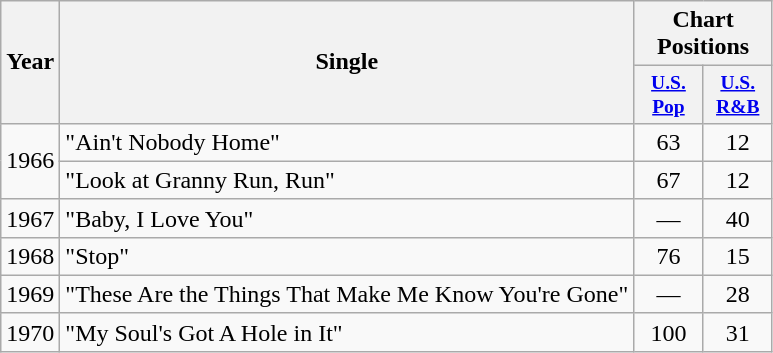<table class="wikitable" style="text-align:center;">
<tr>
<th rowspan="2">Year</th>
<th rowspan="2">Single</th>
<th colspan="3">Chart Positions</th>
</tr>
<tr style="font-size:small;">
<th style="width:40px;"><a href='#'>U.S. Pop</a></th>
<th style="width:40px;"><a href='#'>U.S.<br>R&B</a></th>
</tr>
<tr>
<td rowspan="2">1966</td>
<td style="text-align:left;">"Ain't Nobody Home"</td>
<td>63</td>
<td>12</td>
</tr>
<tr>
<td style="text-align:left;">"Look at Granny Run, Run"</td>
<td>67</td>
<td>12</td>
</tr>
<tr>
<td>1967</td>
<td style="text-align:left;">"Baby, I Love You"</td>
<td>—</td>
<td>40</td>
</tr>
<tr>
<td>1968</td>
<td style="text-align:left;">"Stop"</td>
<td>76</td>
<td>15</td>
</tr>
<tr>
<td>1969</td>
<td style="text-align:left;">"These Are the Things That Make Me Know You're Gone"</td>
<td>—</td>
<td>28</td>
</tr>
<tr>
<td>1970</td>
<td style="text-align:left;">"My Soul's Got A Hole in It"</td>
<td>100</td>
<td>31</td>
</tr>
</table>
